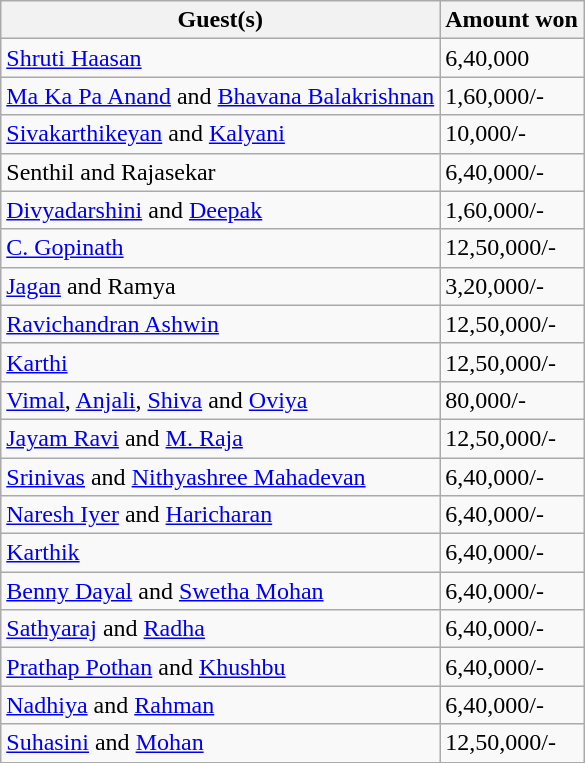<table class="wikitable">
<tr>
<th>Guest(s)</th>
<th>Amount won</th>
</tr>
<tr>
<td><a href='#'>Shruti Haasan</a></td>
<td>6,40,000</td>
</tr>
<tr>
<td><a href='#'>Ma Ka Pa Anand</a> and <a href='#'>Bhavana Balakrishnan</a></td>
<td>1,60,000/-</td>
</tr>
<tr>
<td><a href='#'>Sivakarthikeyan</a> and <a href='#'>Kalyani</a></td>
<td>10,000/-</td>
</tr>
<tr>
<td>Senthil and Rajasekar</td>
<td>6,40,000/-</td>
</tr>
<tr>
<td><a href='#'>Divyadarshini</a> and <a href='#'>Deepak</a></td>
<td>1,60,000/-</td>
</tr>
<tr>
<td><a href='#'>C. Gopinath</a></td>
<td>12,50,000/-</td>
</tr>
<tr>
<td><a href='#'>Jagan</a> and Ramya</td>
<td>3,20,000/-</td>
</tr>
<tr>
<td><a href='#'>Ravichandran Ashwin</a></td>
<td>12,50,000/-</td>
</tr>
<tr>
<td><a href='#'>Karthi</a></td>
<td>12,50,000/-</td>
</tr>
<tr>
<td><a href='#'>Vimal</a>, <a href='#'>Anjali</a>, <a href='#'>Shiva</a> and <a href='#'>Oviya</a></td>
<td>80,000/-</td>
</tr>
<tr>
<td><a href='#'>Jayam Ravi</a> and <a href='#'>M. Raja</a></td>
<td>12,50,000/-</td>
</tr>
<tr>
<td><a href='#'>Srinivas</a> and <a href='#'>Nithyashree Mahadevan</a></td>
<td>6,40,000/-</td>
</tr>
<tr>
<td><a href='#'>Naresh Iyer</a> and <a href='#'>Haricharan</a></td>
<td>6,40,000/-</td>
</tr>
<tr>
<td><a href='#'>Karthik</a></td>
<td>6,40,000/-</td>
</tr>
<tr>
<td><a href='#'>Benny Dayal</a> and <a href='#'>Swetha Mohan</a></td>
<td>6,40,000/-</td>
</tr>
<tr>
<td><a href='#'>Sathyaraj</a> and <a href='#'>Radha</a></td>
<td>6,40,000/-</td>
</tr>
<tr>
<td><a href='#'>Prathap Pothan</a> and <a href='#'>Khushbu</a></td>
<td>6,40,000/-</td>
</tr>
<tr>
<td><a href='#'>Nadhiya</a> and <a href='#'>Rahman</a></td>
<td>6,40,000/-</td>
</tr>
<tr>
<td><a href='#'>Suhasini</a> and <a href='#'>Mohan</a></td>
<td>12,50,000/-</td>
</tr>
</table>
